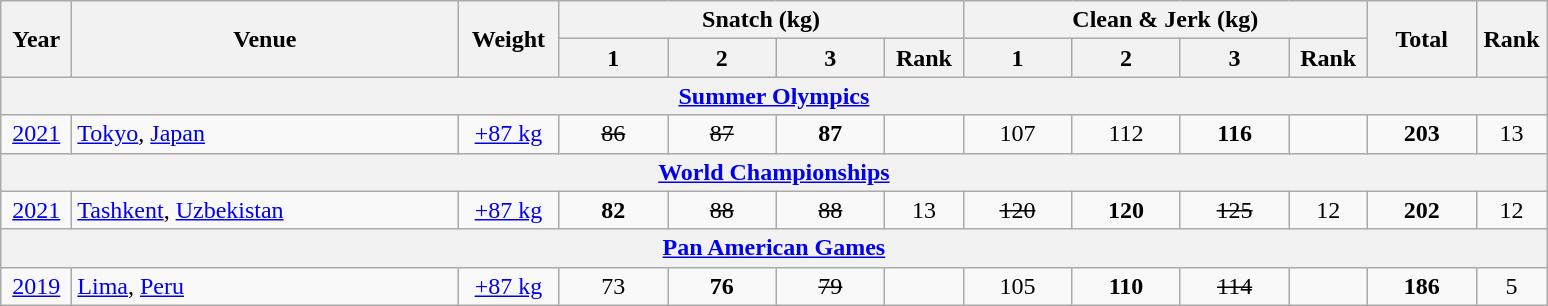<table class = "wikitable" style="text-align:center;">
<tr>
<th rowspan=2 width=40>Year</th>
<th rowspan=2 width=250>Venue</th>
<th rowspan=2 width=60>Weight</th>
<th colspan=4>Snatch (kg)</th>
<th colspan=4>Clean & Jerk (kg)</th>
<th rowspan=2 width=65>Total</th>
<th rowspan=2 width=40>Rank</th>
</tr>
<tr>
<th width=65>1</th>
<th width=65>2</th>
<th width=65>3</th>
<th width=45>Rank</th>
<th width=65>1</th>
<th width=65>2</th>
<th width=65>3</th>
<th width=45>Rank</th>
</tr>
<tr>
<th colspan=13><a href='#'>Summer Olympics</a></th>
</tr>
<tr>
<td><a href='#'>2021</a></td>
<td align=left> <a href='#'>Tokyo</a>, <a href='#'>Japan</a></td>
<td><a href='#'>+87 kg</a></td>
<td><s>86</s></td>
<td><s>87</s></td>
<td><strong>87</strong></td>
<td></td>
<td>107</td>
<td>112</td>
<td><strong>116</strong></td>
<td></td>
<td><strong>203</strong></td>
<td>13</td>
</tr>
<tr>
<th colspan=13><a href='#'>World Championships</a></th>
</tr>
<tr>
<td><a href='#'>2021</a></td>
<td align=left> <a href='#'>Tashkent</a>, <a href='#'>Uzbekistan</a></td>
<td><a href='#'>+87 kg</a></td>
<td><strong>82</strong></td>
<td><s>88</s></td>
<td><s>88</s></td>
<td>13</td>
<td><s>120</s></td>
<td><strong>120</strong></td>
<td><s>125</s></td>
<td>12</td>
<td><strong>202</strong></td>
<td>12</td>
</tr>
<tr>
<th colspan=13><a href='#'>Pan American Games</a></th>
</tr>
<tr>
<td><a href='#'>2019</a></td>
<td align=left> <a href='#'>Lima</a>, <a href='#'>Peru</a></td>
<td><a href='#'>+87 kg</a></td>
<td>73</td>
<td><strong>76</strong></td>
<td><s>79</s></td>
<td></td>
<td>105</td>
<td><strong>110</strong></td>
<td><s>114</s></td>
<td></td>
<td><strong>186</strong></td>
<td>5</td>
</tr>
</table>
